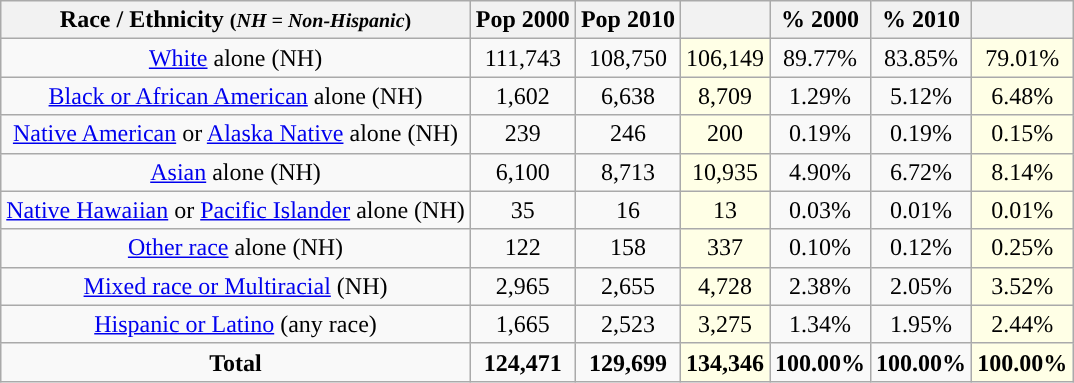<table class="wikitable" style="text-align:center;">
<tr>
<th>Race / Ethnicity <small>(<em>NH = Non-Hispanic</em>)</small></th>
<th>Pop 2000</th>
<th>Pop 2010</th>
<th></th>
<th>% 2000</th>
<th>% 2010</th>
<th></th>
</tr>
<tr>
<td><a href='#'>White</a> alone (NH)</td>
<td>111,743</td>
<td>108,750</td>
<td style='background: #ffffe6;'>106,149</td>
<td>89.77%</td>
<td>83.85%</td>
<td style='background: #ffffe6;'>79.01%</td>
</tr>
<tr>
<td><a href='#'>Black or African American</a> alone (NH)</td>
<td>1,602</td>
<td>6,638</td>
<td style='background: #ffffe6;'>8,709</td>
<td>1.29%</td>
<td>5.12%</td>
<td style='background: #ffffe6;'>6.48%</td>
</tr>
<tr>
<td><a href='#'>Native American</a> or <a href='#'>Alaska Native</a> alone (NH)</td>
<td>239</td>
<td>246</td>
<td style='background: #ffffe6;'>200</td>
<td>0.19%</td>
<td>0.19%</td>
<td style='background: #ffffe6;'>0.15%</td>
</tr>
<tr>
<td><a href='#'>Asian</a> alone (NH)</td>
<td>6,100</td>
<td>8,713</td>
<td style='background: #ffffe6;'>10,935</td>
<td>4.90%</td>
<td>6.72%</td>
<td style='background: #ffffe6;'>8.14%</td>
</tr>
<tr>
<td><a href='#'>Native Hawaiian</a> or <a href='#'>Pacific Islander</a> alone (NH)</td>
<td>35</td>
<td>16</td>
<td style='background: #ffffe6;'>13</td>
<td>0.03%</td>
<td>0.01%</td>
<td style='background: #ffffe6;'>0.01%</td>
</tr>
<tr>
<td><a href='#'>Other race</a> alone (NH)</td>
<td>122</td>
<td>158</td>
<td style='background: #ffffe6;'>337</td>
<td>0.10%</td>
<td>0.12%</td>
<td style='background: #ffffe6;'>0.25%</td>
</tr>
<tr>
<td><a href='#'>Mixed race or Multiracial</a> (NH)</td>
<td>2,965</td>
<td>2,655</td>
<td style='background: #ffffe6;'>4,728</td>
<td>2.38%</td>
<td>2.05%</td>
<td style='background: #ffffe6;'>3.52%</td>
</tr>
<tr>
<td><a href='#'>Hispanic or Latino</a> (any race)</td>
<td>1,665</td>
<td>2,523</td>
<td style='background: #ffffe6;'>3,275</td>
<td>1.34%</td>
<td>1.95%</td>
<td style='background: #ffffe6;'>2.44%</td>
</tr>
<tr>
<td><strong>Total</strong></td>
<td><strong>124,471</strong></td>
<td><strong>129,699</strong></td>
<td style='background: #ffffe6;'><strong>134,346</strong></td>
<td><strong>100.00%</strong></td>
<td><strong>100.00%</strong></td>
<td style='background: #ffffe6;'><strong>100.00%</strong></td>
</tr>
</table>
